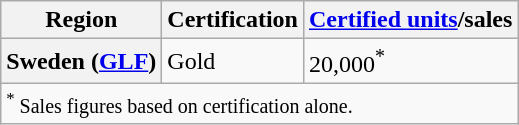<table class="wikitable sortable plainrowheaders">
<tr>
<th>Region</th>
<th>Certification</th>
<th><a href='#'>Certified units</a>/sales</th>
</tr>
<tr>
<th scope="row">Sweden (<a href='#'>GLF</a>)</th>
<td>Gold</td>
<td>20,000<sup>*</sup></td>
</tr>
<tr>
<td colspan="3"><small><sup>*</sup> Sales figures based on certification alone.</small></td>
</tr>
</table>
